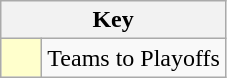<table class="wikitable" style="text-align: center;">
<tr>
<th colspan=2>Key</th>
</tr>
<tr>
<td style="background:#ffffcc; width:20px;"></td>
<td align=left>Teams to Playoffs</td>
</tr>
</table>
